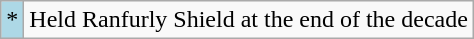<table class=wikitable>
<tr>
<td style="background:#add8e6">*</td>
<td>Held Ranfurly Shield at the end of the decade</td>
</tr>
</table>
